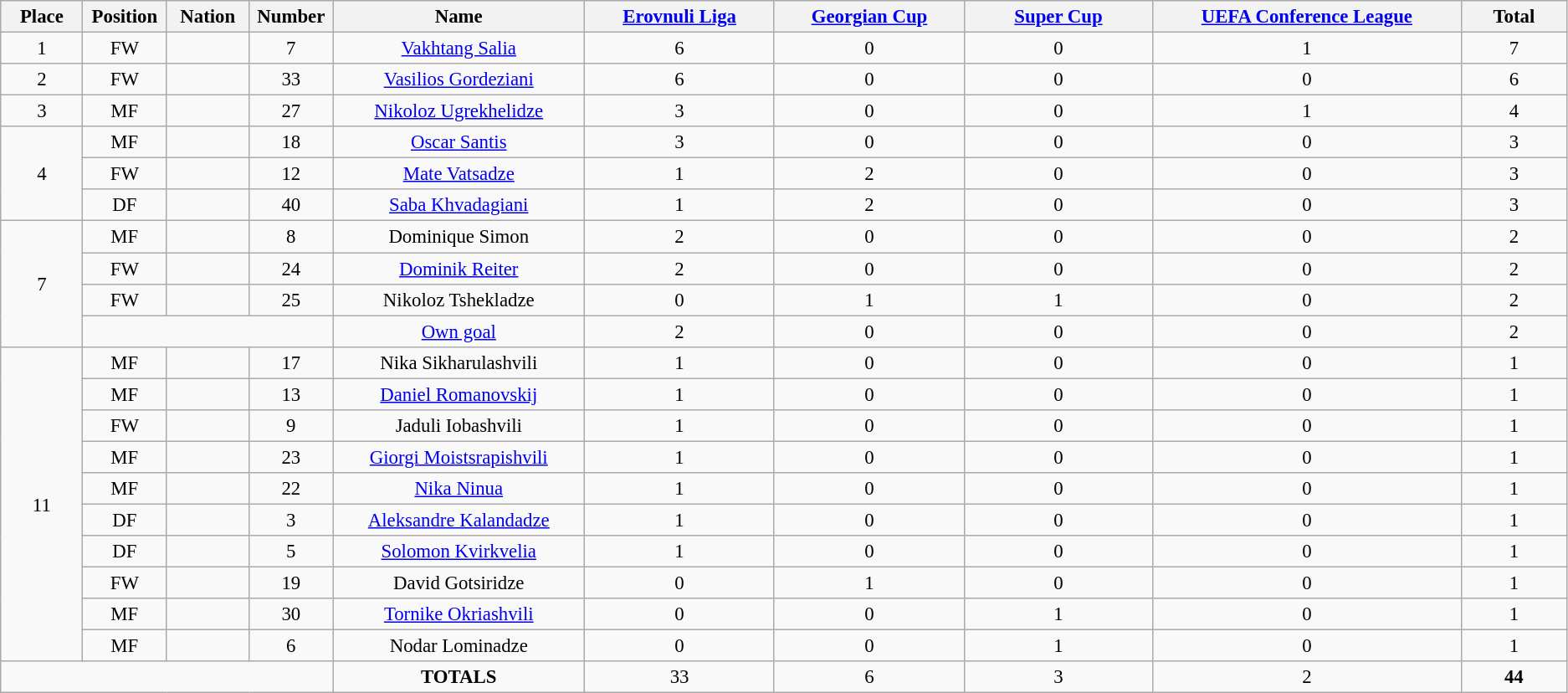<table class="wikitable" style="font-size: 95%; text-align: center;">
<tr>
<th width=60>Place</th>
<th width=60>Position</th>
<th width=60>Nation</th>
<th width=60>Number</th>
<th width=200>Name</th>
<th width=150><a href='#'>Erovnuli Liga</a></th>
<th width=150><a href='#'>Georgian Cup</a></th>
<th width=150><a href='#'>Super Cup</a></th>
<th width=250><a href='#'>UEFA Conference League</a></th>
<th width=80>Total</th>
</tr>
<tr>
<td>1</td>
<td>FW</td>
<td></td>
<td>7</td>
<td><a href='#'>Vakhtang Salia</a></td>
<td>6</td>
<td>0</td>
<td>0</td>
<td>1</td>
<td>7</td>
</tr>
<tr>
<td>2</td>
<td>FW</td>
<td></td>
<td>33</td>
<td><a href='#'>Vasilios Gordeziani</a></td>
<td>6</td>
<td>0</td>
<td>0</td>
<td>0</td>
<td>6</td>
</tr>
<tr>
<td>3</td>
<td>MF</td>
<td></td>
<td>27</td>
<td><a href='#'>Nikoloz Ugrekhelidze</a></td>
<td>3</td>
<td>0</td>
<td>0</td>
<td>1</td>
<td>4</td>
</tr>
<tr>
<td rowspan="3">4</td>
<td>MF</td>
<td></td>
<td>18</td>
<td><a href='#'>Oscar Santis</a></td>
<td>3</td>
<td>0</td>
<td>0</td>
<td>0</td>
<td>3</td>
</tr>
<tr>
<td>FW</td>
<td></td>
<td>12</td>
<td><a href='#'>Mate Vatsadze</a></td>
<td>1</td>
<td>2</td>
<td>0</td>
<td>0</td>
<td>3</td>
</tr>
<tr>
<td>DF</td>
<td></td>
<td>40</td>
<td><a href='#'>Saba Khvadagiani</a></td>
<td>1</td>
<td>2</td>
<td>0</td>
<td>0</td>
<td>3</td>
</tr>
<tr>
<td rowspan="4">7</td>
<td>MF</td>
<td></td>
<td>8</td>
<td>Dominique Simon</td>
<td>2</td>
<td>0</td>
<td>0</td>
<td>0</td>
<td>2</td>
</tr>
<tr>
<td>FW</td>
<td></td>
<td>24</td>
<td><a href='#'>Dominik Reiter</a></td>
<td>2</td>
<td>0</td>
<td>0</td>
<td>0</td>
<td>2</td>
</tr>
<tr>
<td>FW</td>
<td></td>
<td>25</td>
<td>Nikoloz Tshekladze</td>
<td>0</td>
<td>1</td>
<td>1</td>
<td>0</td>
<td>2</td>
</tr>
<tr>
<td colspan="3"></td>
<td><a href='#'>Own goal</a></td>
<td>2</td>
<td>0</td>
<td>0</td>
<td>0</td>
<td>2</td>
</tr>
<tr>
<td rowspan="10">11</td>
<td>MF</td>
<td></td>
<td>17</td>
<td>Nika Sikharulashvili</td>
<td>1</td>
<td>0</td>
<td>0</td>
<td>0</td>
<td>1</td>
</tr>
<tr>
<td>MF</td>
<td></td>
<td>13</td>
<td><a href='#'>Daniel Romanovskij</a></td>
<td>1</td>
<td>0</td>
<td>0</td>
<td>0</td>
<td>1</td>
</tr>
<tr>
<td>FW</td>
<td></td>
<td>9</td>
<td>Jaduli Iobashvili</td>
<td>1</td>
<td>0</td>
<td>0</td>
<td>0</td>
<td>1</td>
</tr>
<tr>
<td>MF</td>
<td></td>
<td>23</td>
<td><a href='#'>Giorgi Moistsrapishvili</a></td>
<td>1</td>
<td>0</td>
<td>0</td>
<td>0</td>
<td>1</td>
</tr>
<tr>
<td>MF</td>
<td></td>
<td>22</td>
<td><a href='#'>Nika Ninua</a></td>
<td>1</td>
<td>0</td>
<td>0</td>
<td>0</td>
<td>1</td>
</tr>
<tr>
<td>DF</td>
<td></td>
<td>3</td>
<td><a href='#'>Aleksandre Kalandadze</a></td>
<td>1</td>
<td>0</td>
<td>0</td>
<td>0</td>
<td>1</td>
</tr>
<tr>
<td>DF</td>
<td></td>
<td>5</td>
<td><a href='#'>Solomon Kvirkvelia</a></td>
<td>1</td>
<td>0</td>
<td>0</td>
<td>0</td>
<td>1</td>
</tr>
<tr>
<td>FW</td>
<td></td>
<td>19</td>
<td>David Gotsiridze</td>
<td>0</td>
<td>1</td>
<td>0</td>
<td>0</td>
<td>1</td>
</tr>
<tr>
<td>MF</td>
<td></td>
<td>30</td>
<td><a href='#'>Tornike Okriashvili</a></td>
<td>0</td>
<td>0</td>
<td>1</td>
<td>0</td>
<td>1</td>
</tr>
<tr>
<td>MF</td>
<td></td>
<td>6</td>
<td>Nodar Lominadze</td>
<td>0</td>
<td>0</td>
<td>1</td>
<td>0</td>
<td>1</td>
</tr>
<tr>
<td colspan="4"></td>
<td><strong>TOTALS</strong></td>
<td>33</td>
<td>6</td>
<td>3</td>
<td>2</td>
<td><strong>44</strong></td>
</tr>
</table>
